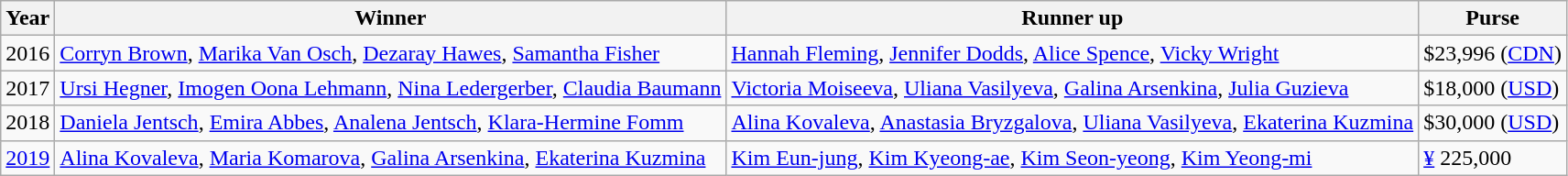<table class="wikitable">
<tr>
<th>Year</th>
<th>Winner</th>
<th>Runner up</th>
<th>Purse</th>
</tr>
<tr>
<td>2016</td>
<td> <a href='#'>Corryn Brown</a>, <a href='#'>Marika Van Osch</a>, <a href='#'>Dezaray Hawes</a>, <a href='#'>Samantha Fisher</a></td>
<td> <a href='#'>Hannah Fleming</a>, <a href='#'>Jennifer Dodds</a>, <a href='#'>Alice Spence</a>, <a href='#'>Vicky Wright</a></td>
<td>$23,996 (<a href='#'>CDN</a>)</td>
</tr>
<tr>
<td>2017</td>
<td> <a href='#'>Ursi Hegner</a>, <a href='#'>Imogen Oona Lehmann</a>, <a href='#'>Nina Ledergerber</a>, <a href='#'>Claudia Baumann</a></td>
<td> <a href='#'>Victoria Moiseeva</a>, <a href='#'>Uliana Vasilyeva</a>, <a href='#'>Galina Arsenkina</a>, <a href='#'>Julia Guzieva</a></td>
<td>$18,000 (<a href='#'>USD</a>)</td>
</tr>
<tr>
<td>2018</td>
<td> <a href='#'>Daniela Jentsch</a>, <a href='#'>Emira Abbes</a>, <a href='#'>Analena Jentsch</a>, <a href='#'>Klara-Hermine Fomm</a></td>
<td> <a href='#'>Alina Kovaleva</a>, <a href='#'>Anastasia Bryzgalova</a>, <a href='#'>Uliana Vasilyeva</a>, <a href='#'>Ekaterina Kuzmina</a></td>
<td>$30,000 (<a href='#'>USD</a>)</td>
</tr>
<tr>
<td><a href='#'>2019</a></td>
<td> <a href='#'>Alina Kovaleva</a>, <a href='#'>Maria Komarova</a>, <a href='#'>Galina Arsenkina</a>, <a href='#'>Ekaterina Kuzmina</a></td>
<td> <a href='#'>Kim Eun-jung</a>, <a href='#'>Kim Kyeong-ae</a>, <a href='#'>Kim Seon-yeong</a>, <a href='#'>Kim Yeong-mi</a></td>
<td><a href='#'>¥</a> 225,000</td>
</tr>
</table>
